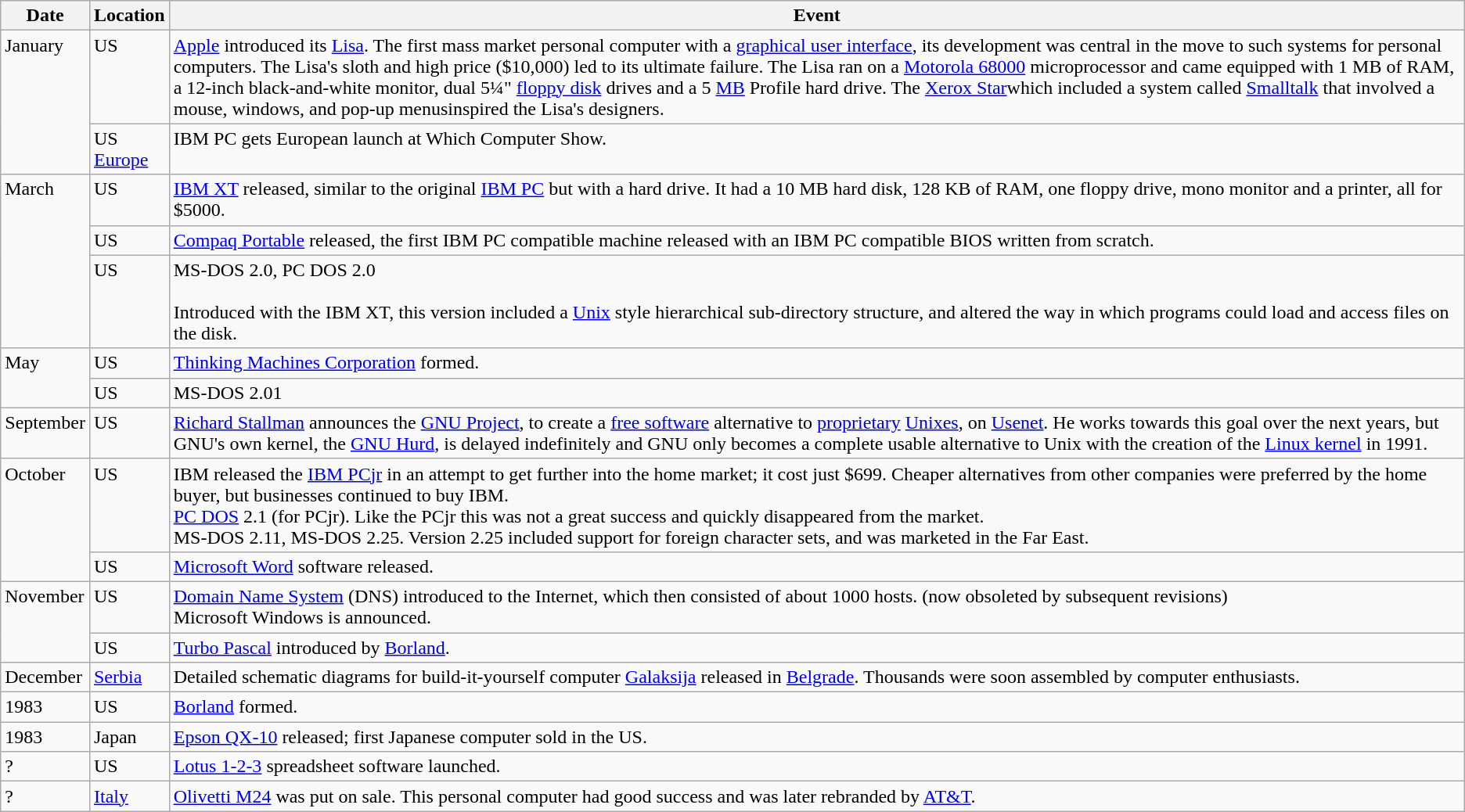<table class="wikitable sortable">
<tr>
<th>Date</th>
<th>Location</th>
<th class="unsortable">Event</th>
</tr>
<tr valign="top">
<td rowspan="2">January</td>
<td>US</td>
<td><a href='#'>Apple</a> introduced its <a href='#'>Lisa</a>. The first mass market personal computer with a <a href='#'>graphical user interface</a>, its development was central in the move to such systems for personal computers. The Lisa's sloth and high price ($10,000) led to its ultimate failure. The Lisa ran on a <a href='#'>Motorola 68000</a> microprocessor and came equipped with 1 MB of RAM, a 12-inch black-and-white monitor, dual 5¼" <a href='#'>floppy disk</a> drives and a 5 <a href='#'>MB</a> Profile hard drive. The <a href='#'>Xerox Star</a>which included a system called <a href='#'>Smalltalk</a> that involved a mouse, windows, and pop-up menusinspired the Lisa's designers.</td>
</tr>
<tr valign="top">
<td>US<br><a href='#'>Europe</a></td>
<td>IBM PC gets European launch at Which Computer Show.</td>
</tr>
<tr valign="top">
<td rowspan="3">March</td>
<td>US</td>
<td><a href='#'>IBM XT</a> released, similar to the original <a href='#'>IBM PC</a> but with a hard drive. It had a 10 MB hard disk, 128 KB of RAM, one floppy drive, mono monitor and a printer, all for $5000.</td>
</tr>
<tr valign="top">
<td>US</td>
<td><a href='#'>Compaq Portable</a> released, the first IBM PC compatible machine released with an IBM PC compatible BIOS written from scratch.</td>
</tr>
<tr valign="top">
<td>US</td>
<td>MS-DOS 2.0, PC DOS 2.0<br><br>Introduced with the IBM XT, this version included a <a href='#'>Unix</a> style hierarchical sub-directory structure, and altered the way in which programs could load and access files on the disk.</td>
</tr>
<tr valign="top">
<td rowspan="2">May</td>
<td>US</td>
<td><a href='#'>Thinking Machines Corporation</a> formed.</td>
</tr>
<tr valign="top">
<td>US</td>
<td>MS-DOS 2.01</td>
</tr>
<tr valign="top">
<td>September</td>
<td>US</td>
<td><a href='#'>Richard Stallman</a> announces the <a href='#'>GNU Project</a>, to create a <a href='#'>free software</a> alternative to <a href='#'>proprietary</a> <a href='#'>Unixes</a>, on <a href='#'>Usenet</a>. He works towards this goal over the next years, but GNU's own kernel, the <a href='#'>GNU Hurd</a>, is delayed indefinitely and GNU only becomes a complete usable alternative to Unix with the creation of the <a href='#'>Linux kernel</a> in 1991.</td>
</tr>
<tr valign="top">
<td rowspan="2">October</td>
<td>US</td>
<td>IBM released the <a href='#'>IBM PCjr</a> in an attempt to get further into the home market; it cost just $699. Cheaper alternatives from other companies were preferred by the home buyer, but businesses continued to buy IBM.<br><a href='#'>PC DOS</a> 2.1 (for PCjr). Like the PCjr this was not a great success and quickly disappeared from the market.<br>MS-DOS 2.11, MS-DOS 2.25. Version 2.25 included support for foreign character sets, and was marketed in the Far East.</td>
</tr>
<tr valign="top">
<td>US</td>
<td><a href='#'>Microsoft Word</a> software released.</td>
</tr>
<tr valign="top">
<td rowspan="2">November</td>
<td>US</td>
<td><a href='#'>Domain Name System</a> (DNS) introduced to the Internet, which then consisted of about 1000 hosts.  (now obsoleted by subsequent revisions)<br>Microsoft Windows is announced.</td>
</tr>
<tr valign="top">
<td>US</td>
<td><a href='#'>Turbo Pascal</a> introduced by <a href='#'>Borland</a>.</td>
</tr>
<tr valign="top">
<td>December</td>
<td><a href='#'>Serbia</a></td>
<td>Detailed schematic diagrams for build-it-yourself computer <a href='#'>Galaksija</a> released in <a href='#'>Belgrade</a>. Thousands were soon assembled by computer enthusiasts.</td>
</tr>
<tr valign="top">
<td>1983</td>
<td>US</td>
<td><a href='#'>Borland</a> formed.</td>
</tr>
<tr valign="top">
<td>1983</td>
<td>Japan</td>
<td><a href='#'>Epson QX-10</a> released; first Japanese computer sold in the US.</td>
</tr>
<tr valign="top">
<td>?</td>
<td>US</td>
<td><a href='#'>Lotus 1-2-3</a> spreadsheet software launched.</td>
</tr>
<tr valign="top">
<td>?</td>
<td><a href='#'>Italy</a></td>
<td><a href='#'>Olivetti M24</a> was put on sale. This personal computer had good success and was later rebranded by <a href='#'>AT&T</a>.</td>
</tr>
</table>
